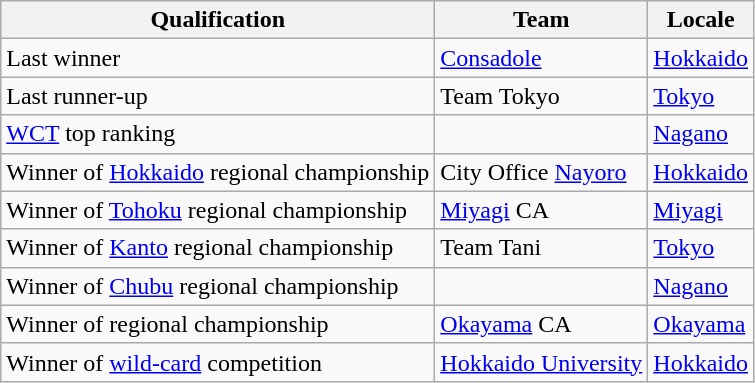<table class="wikitable">
<tr>
<th>Qualification</th>
<th>Team</th>
<th>Locale</th>
</tr>
<tr>
<td>Last winner</td>
<td><a href='#'>Consadole</a></td>
<td> <a href='#'>Hokkaido</a></td>
</tr>
<tr>
<td>Last runner-up</td>
<td>Team Tokyo</td>
<td> <a href='#'>Tokyo</a></td>
</tr>
<tr>
<td><a href='#'>WCT</a> top ranking</td>
<td></td>
<td> <a href='#'>Nagano</a></td>
</tr>
<tr>
<td>Winner of <a href='#'>Hokkaido</a> regional championship</td>
<td>City Office <a href='#'>Nayoro</a></td>
<td> <a href='#'>Hokkaido</a></td>
</tr>
<tr>
<td>Winner of <a href='#'>Tohoku</a> regional championship</td>
<td><a href='#'>Miyagi</a> CA</td>
<td> <a href='#'>Miyagi</a></td>
</tr>
<tr>
<td>Winner of <a href='#'>Kanto</a> regional championship</td>
<td>Team Tani</td>
<td> <a href='#'>Tokyo</a></td>
</tr>
<tr>
<td>Winner of <a href='#'>Chubu</a> regional championship</td>
<td></td>
<td> <a href='#'>Nagano</a></td>
</tr>
<tr>
<td>Winner of  regional championship</td>
<td><a href='#'>Okayama</a> CA</td>
<td> <a href='#'>Okayama</a></td>
</tr>
<tr>
<td>Winner of <a href='#'>wild-card</a> competition</td>
<td><a href='#'>Hokkaido University</a></td>
<td> <a href='#'>Hokkaido</a></td>
</tr>
</table>
